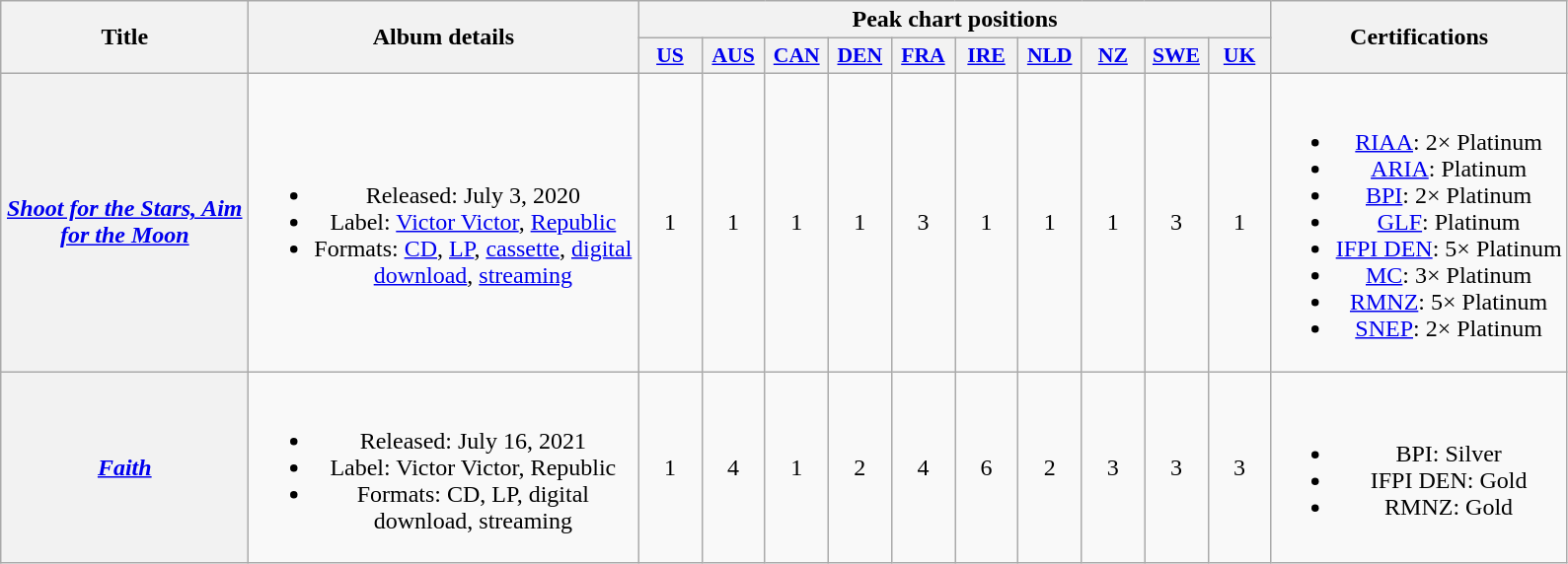<table class="wikitable plainrowheaders" style="text-align:center">
<tr>
<th scope="col" rowspan="2" style="width:10em">Title</th>
<th scope="col" rowspan="2" style="width:16em">Album details</th>
<th scope="col" colspan="10">Peak chart positions</th>
<th scope="col" rowspan="2">Certifications</th>
</tr>
<tr>
<th scope="col" style="width:2.5em;font-size:90%;"><a href='#'>US</a><br></th>
<th scope="col" style="width:2.5em;font-size:90%;"><a href='#'>AUS</a><br></th>
<th scope="col" style="width:2.5em;font-size:90%;"><a href='#'>CAN</a><br></th>
<th scope="col" style="width:2.5em;font-size:90%;"><a href='#'>DEN</a><br></th>
<th scope="col" style="width:2.5em;font-size:90%;"><a href='#'>FRA</a><br></th>
<th scope="col" style="width:2.5em;font-size:90%;"><a href='#'>IRE</a><br></th>
<th scope="col" style="width:2.5em;font-size:90%;"><a href='#'>NLD</a><br></th>
<th scope="col" style="width:2.5em;font-size:90%;"><a href='#'>NZ</a><br></th>
<th scope="col" style="width:2.5em;font-size:90%;"><a href='#'>SWE</a><br></th>
<th scope="col" style="width:2.5em;font-size:90%;"><a href='#'>UK</a><br></th>
</tr>
<tr>
<th scope="row"><em><a href='#'>Shoot for the Stars, Aim for the Moon</a></em></th>
<td><br><ul><li>Released: July 3, 2020</li><li>Label: <a href='#'>Victor Victor</a>, <a href='#'>Republic</a></li><li>Formats: <a href='#'>CD</a>, <a href='#'>LP</a>, <a href='#'>cassette</a>, <a href='#'>digital download</a>, <a href='#'>streaming</a></li></ul></td>
<td>1</td>
<td>1</td>
<td>1</td>
<td>1</td>
<td>3</td>
<td>1</td>
<td>1</td>
<td>1</td>
<td>3</td>
<td>1</td>
<td><br><ul><li><a href='#'>RIAA</a>: 2× Platinum</li><li><a href='#'>ARIA</a>: Platinum</li><li><a href='#'>BPI</a>: 2× Platinum</li><li><a href='#'>GLF</a>: Platinum</li><li><a href='#'>IFPI DEN</a>: 5× Platinum</li><li><a href='#'>MC</a>: 3× Platinum</li><li><a href='#'>RMNZ</a>: 5× Platinum</li><li><a href='#'>SNEP</a>: 2× Platinum</li></ul></td>
</tr>
<tr>
<th scope="row"><em><a href='#'>Faith</a></em></th>
<td><br><ul><li>Released: July 16, 2021</li><li>Label: Victor Victor, Republic</li><li>Formats: CD, LP, digital download, streaming</li></ul></td>
<td>1</td>
<td>4</td>
<td>1</td>
<td>2</td>
<td>4</td>
<td>6</td>
<td>2</td>
<td>3</td>
<td>3</td>
<td>3</td>
<td><br><ul><li>BPI: Silver</li><li>IFPI DEN: Gold</li><li>RMNZ: Gold</li></ul></td>
</tr>
</table>
